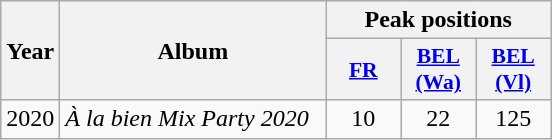<table class="wikitable">
<tr>
<th align="center" rowspan="2" width="10">Year</th>
<th align="center" rowspan="2" width="170">Album</th>
<th align="center" colspan="3" width="20">Peak positions</th>
</tr>
<tr>
<th scope="col" style="width:3em;font-size:90%;"><a href='#'>FR</a><br></th>
<th scope="col" style="width:3em;font-size:90%;"><a href='#'>BEL <br>(Wa)</a><br></th>
<th scope="col" style="width:3em;font-size:90%;"><a href='#'>BEL <br>(Vl)</a></th>
</tr>
<tr>
<td style="text-align:center;">2020</td>
<td><em>À la bien Mix Party 2020</em></td>
<td style="text-align:center;">10</td>
<td style="text-align:center;">22</td>
<td style="text-align:center;">125</td>
</tr>
</table>
